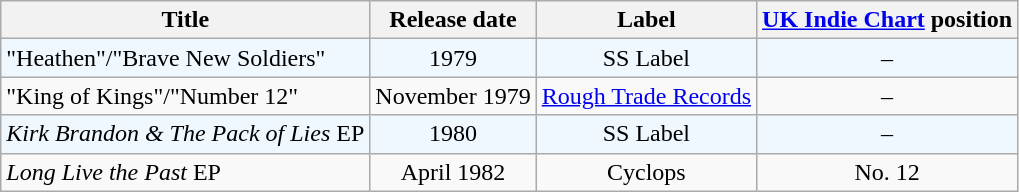<table class="wikitable">
<tr>
<th>Title</th>
<th>Release date</th>
<th>Label</th>
<th><a href='#'>UK Indie Chart</a> position</th>
</tr>
<tr style="background:#f0f8ff;">
<td>"Heathen"/"Brave New Soldiers"</td>
<td style="text-align:center;">1979</td>
<td style="text-align:center;">SS Label</td>
<td style="text-align:center;">–</td>
</tr>
<tr>
<td>"King of Kings"/"Number 12"</td>
<td style="text-align:center;">November 1979</td>
<td style="text-align:center;"><a href='#'>Rough Trade Records</a></td>
<td style="text-align:center;">–</td>
</tr>
<tr style="background:#f0f8ff;">
<td><em>Kirk Brandon & The Pack of Lies</em> EP</td>
<td style="text-align:center;">1980</td>
<td style="text-align:center;">SS Label</td>
<td style="text-align:center;">–</td>
</tr>
<tr>
<td><em>Long Live the Past</em> EP</td>
<td style="text-align:center;">April 1982</td>
<td style="text-align:center;">Cyclops</td>
<td style="text-align:center;">No. 12</td>
</tr>
</table>
